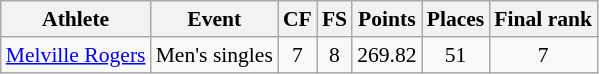<table class="wikitable" border="1" style="font-size:90%">
<tr>
<th>Athlete</th>
<th>Event</th>
<th>CF</th>
<th>FS</th>
<th>Points</th>
<th>Places</th>
<th>Final rank</th>
</tr>
<tr align=center>
<td align=left><a href='#'>Melville Rogers</a></td>
<td>Men's singles</td>
<td>7</td>
<td>8</td>
<td>269.82</td>
<td>51</td>
<td>7</td>
</tr>
</table>
